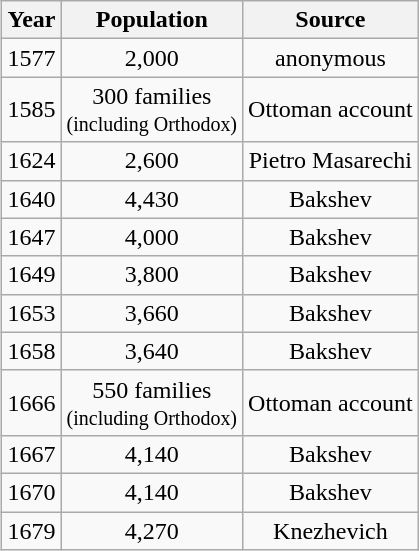<table class="wikitable" align="right">
<tr>
<th>Year</th>
<th>Population</th>
<th>Source</th>
</tr>
<tr>
<td align="center">1577</td>
<td align="center">2,000</td>
<td align="center">anonymous</td>
</tr>
<tr>
<td align="center">1585</td>
<td align="center">300 families<br><small>(including Orthodox)</small></td>
<td align="center">Ottoman account</td>
</tr>
<tr>
<td align="center">1624</td>
<td align="center">2,600</td>
<td align="center">Pietro Masarechi</td>
</tr>
<tr>
<td align="center">1640</td>
<td align="center">4,430</td>
<td align="center">Bakshev</td>
</tr>
<tr>
<td align="center">1647</td>
<td align="center">4,000</td>
<td align="center">Bakshev</td>
</tr>
<tr>
<td align="center">1649</td>
<td align="center">3,800</td>
<td align="center">Bakshev</td>
</tr>
<tr>
<td align="center">1653</td>
<td align="center">3,660</td>
<td align="center">Bakshev</td>
</tr>
<tr>
<td align="center">1658</td>
<td align="center">3,640</td>
<td align="center">Bakshev</td>
</tr>
<tr>
<td align="center">1666</td>
<td align="center">550 families<br><small>(including Orthodox)</small></td>
<td align="center">Ottoman account</td>
</tr>
<tr>
<td align="center">1667</td>
<td align="center">4,140</td>
<td align="center">Bakshev</td>
</tr>
<tr>
<td align="center">1670</td>
<td align="center">4,140</td>
<td align="center">Bakshev</td>
</tr>
<tr>
<td align="center">1679</td>
<td align="center">4,270</td>
<td align="center">Knezhevich</td>
</tr>
</table>
